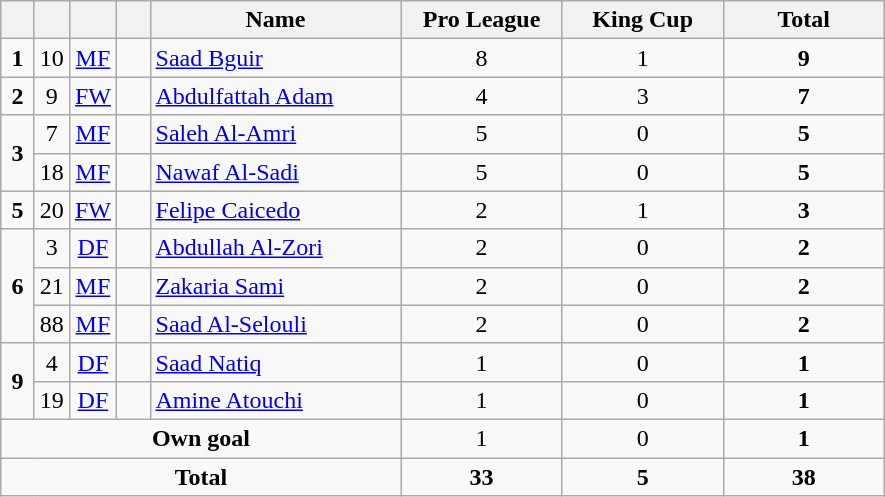<table class="wikitable" style="text-align:center">
<tr>
<th width=15></th>
<th width=15></th>
<th width=15></th>
<th width=15></th>
<th width=160>Name</th>
<th width=100>Pro League</th>
<th width=100>King Cup</th>
<th width=100>Total</th>
</tr>
<tr>
<td><strong>1</strong></td>
<td>10</td>
<td><a href='#'>MF</a></td>
<td></td>
<td align=left><a href='#'>Saad Bguir</a></td>
<td>8</td>
<td>1</td>
<td><strong>9</strong></td>
</tr>
<tr>
<td><strong>2</strong></td>
<td>9</td>
<td><a href='#'>FW</a></td>
<td></td>
<td align=left><a href='#'>Abdulfattah Adam</a></td>
<td>4</td>
<td>3</td>
<td><strong>7</strong></td>
</tr>
<tr>
<td rowspan=2><strong>3</strong></td>
<td>7</td>
<td><a href='#'>MF</a></td>
<td></td>
<td align=left><a href='#'>Saleh Al-Amri</a></td>
<td>5</td>
<td>0</td>
<td><strong>5</strong></td>
</tr>
<tr>
<td>18</td>
<td><a href='#'>MF</a></td>
<td></td>
<td align=left><a href='#'>Nawaf Al-Sadi</a></td>
<td>5</td>
<td>0</td>
<td><strong>5</strong></td>
</tr>
<tr>
<td><strong>5</strong></td>
<td>20</td>
<td><a href='#'>FW</a></td>
<td></td>
<td align=left><a href='#'>Felipe Caicedo</a></td>
<td>2</td>
<td>1</td>
<td><strong>3</strong></td>
</tr>
<tr>
<td rowspan=3><strong>6</strong></td>
<td>3</td>
<td><a href='#'>DF</a></td>
<td></td>
<td align=left><a href='#'>Abdullah Al-Zori</a></td>
<td>2</td>
<td>0</td>
<td><strong>2</strong></td>
</tr>
<tr>
<td>21</td>
<td><a href='#'>MF</a></td>
<td></td>
<td align=left><a href='#'>Zakaria Sami</a></td>
<td>2</td>
<td>0</td>
<td><strong>2</strong></td>
</tr>
<tr>
<td>88</td>
<td><a href='#'>MF</a></td>
<td></td>
<td align=left><a href='#'>Saad Al-Selouli</a></td>
<td>2</td>
<td>0</td>
<td><strong>2</strong></td>
</tr>
<tr>
<td rowspan=2><strong>9</strong></td>
<td>4</td>
<td><a href='#'>DF</a></td>
<td></td>
<td align=left><a href='#'>Saad Natiq</a></td>
<td>1</td>
<td>0</td>
<td><strong>1</strong></td>
</tr>
<tr>
<td>19</td>
<td><a href='#'>DF</a></td>
<td></td>
<td align=left><a href='#'>Amine Atouchi</a></td>
<td>1</td>
<td>0</td>
<td><strong>1</strong></td>
</tr>
<tr>
<td colspan=5><strong>Own goal</strong></td>
<td>1</td>
<td>0</td>
<td><strong>1</strong></td>
</tr>
<tr>
<td colspan=5><strong>Total</strong></td>
<td><strong>33</strong></td>
<td><strong>5</strong></td>
<td><strong>38</strong></td>
</tr>
</table>
